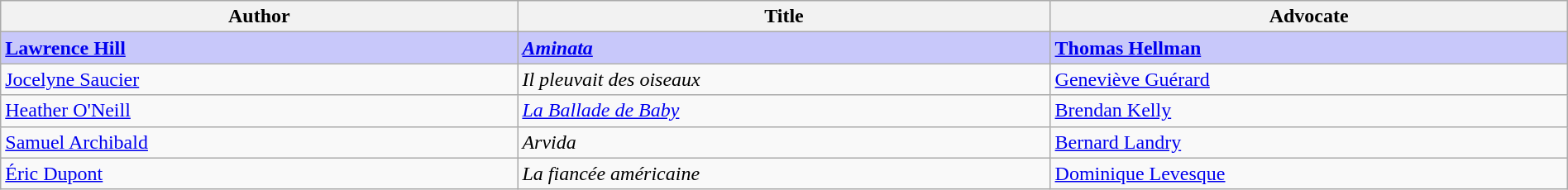<table class="wikitable" style="width:100%;">
<tr>
<th width=33%>Author</th>
<th width=34%>Title</th>
<th width=34%>Advocate</th>
</tr>
<tr>
<td style="background:#C8C8FA"><strong><a href='#'>Lawrence Hill</a></strong></td>
<td style="background:#C8C8FA"><strong><em><a href='#'>Aminata</a></em></strong></td>
<td style="background:#C8C8FA"><strong><a href='#'>Thomas Hellman</a></strong></td>
</tr>
<tr>
<td><a href='#'>Jocelyne Saucier</a></td>
<td><em>Il pleuvait des oiseaux</em></td>
<td><a href='#'>Geneviève Guérard</a></td>
</tr>
<tr>
<td><a href='#'>Heather O'Neill</a></td>
<td><em><a href='#'>La Ballade de Baby</a></em></td>
<td><a href='#'>Brendan Kelly</a></td>
</tr>
<tr>
<td><a href='#'>Samuel Archibald</a></td>
<td><em>Arvida</em></td>
<td><a href='#'>Bernard Landry</a></td>
</tr>
<tr>
<td><a href='#'>Éric Dupont</a></td>
<td><em>La fiancée américaine</em></td>
<td><a href='#'>Dominique Levesque</a></td>
</tr>
</table>
